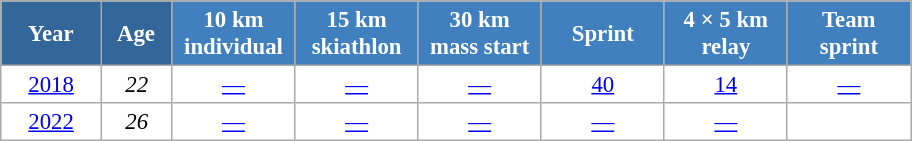<table class="wikitable" style="font-size:95%; text-align:center; border:gray solid 1px; background:#fff;">
<tr>
<th style="background:#369; color:white; width:60px;"> Year </th>
<th style="background:#369; color:white; width:40px;"> Age </th>
<th style="background:#4180be; color:white; width:75px;"> 10 km <br> individual </th>
<th style="background:#4180be; color:white; width:75px;"> 15 km <br> skiathlon </th>
<th style="background:#4180be; color:white; width:75px;"> 30 km <br> mass start </th>
<th style="background:#4180be; color:white; width:75px;"> Sprint </th>
<th style="background:#4180be; color:white; width:75px;"> 4 × 5 km <br> relay </th>
<th style="background:#4180be; color:white; width:75px;"> Team <br> sprint </th>
</tr>
<tr>
<td><a href='#'>2018</a></td>
<td><em>22</em></td>
<td><a href='#'>—</a></td>
<td><a href='#'>—</a></td>
<td><a href='#'>—</a></td>
<td><a href='#'>40</a></td>
<td><a href='#'>14</a></td>
<td><a href='#'>—</a></td>
</tr>
<tr>
<td><a href='#'>2022</a></td>
<td><em>26</em></td>
<td><a href='#'>—</a></td>
<td><a href='#'>—</a></td>
<td><a href='#'>—</a></td>
<td><a href='#'>—</a></td>
<td><a href='#'>—</a></td>
<td><a href='#'></a></td>
</tr>
</table>
